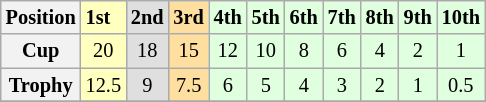<table class="wikitable" style="font-size: 85%;">
<tr>
<th>Position</th>
<td style="background-color:#ffffbf"><strong>1st</strong></td>
<td style="background-color:#dfdfdf"><strong>2nd</strong></td>
<td style="background-color:#ffdf9f"><strong>3rd</strong></td>
<td style="background-color:#dfffdf"><strong>4th</strong></td>
<td style="background-color:#dfffdf"><strong>5th</strong></td>
<td style="background-color:#dfffdf"><strong>6th</strong></td>
<td style="background-color:#dfffdf"><strong>7th</strong></td>
<td style="background-color:#dfffdf"><strong>8th</strong></td>
<td style="background-color:#dfffdf"><strong>9th</strong></td>
<td style="background-color:#dfffdf"><strong>10th</strong></td>
</tr>
<tr>
<th>Cup</th>
<td style="background-color:#ffffbf" align="center">20</td>
<td style="background-color:#dfdfdf" align="center">18</td>
<td style="background-color:#ffdf9f" align="center">15</td>
<td style="background-color:#dfffdf" align="center">12</td>
<td style="background-color:#dfffdf" align="center">10</td>
<td style="background-color:#dfffdf" align="center">8</td>
<td style="background-color:#dfffdf" align="center">6</td>
<td style="background-color:#dfffdf" align="center">4</td>
<td style="background-color:#dfffdf" align="center">2</td>
<td style="background-color:#dfffdf" align="center">1</td>
</tr>
<tr>
<th>Trophy</th>
<td style="background-color:#ffffbf" align="center">12.5</td>
<td style="background-color:#dfdfdf" align="center">9</td>
<td style="background-color:#ffdf9f" align="center">7.5</td>
<td style="background-color:#dfffdf" align="center">6</td>
<td style="background-color:#dfffdf" align="center">5</td>
<td style="background-color:#dfffdf" align="center">4</td>
<td style="background-color:#dfffdf" align="center">3</td>
<td style="background-color:#dfffdf" align="center">2</td>
<td style="background-color:#dfffdf" align="center">1</td>
<td style="background-color:#dfffdf" align="center">0.5</td>
</tr>
<tr>
</tr>
</table>
